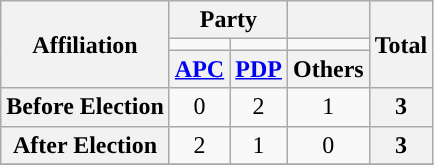<table class="wikitable" style="text-align:center">
<tr>
<th rowspan="3">Affiliation</th>
<th colspan="2">Party</th>
<th></th>
<th rowspan="3">Total</th>
</tr>
<tr>
<td style="background-color:"></td>
<td style="background-color:"></td>
<td></td>
</tr>
<tr>
<th><a href='#'>APC</a></th>
<th><a href='#'>PDP</a></th>
<th>Others</th>
</tr>
<tr>
<th>Before Election</th>
<td>0</td>
<td>2</td>
<td>1</td>
<th>3</th>
</tr>
<tr>
<th>After Election</th>
<td>2</td>
<td>1</td>
<td>0</td>
<th>3</th>
</tr>
<tr>
</tr>
</table>
